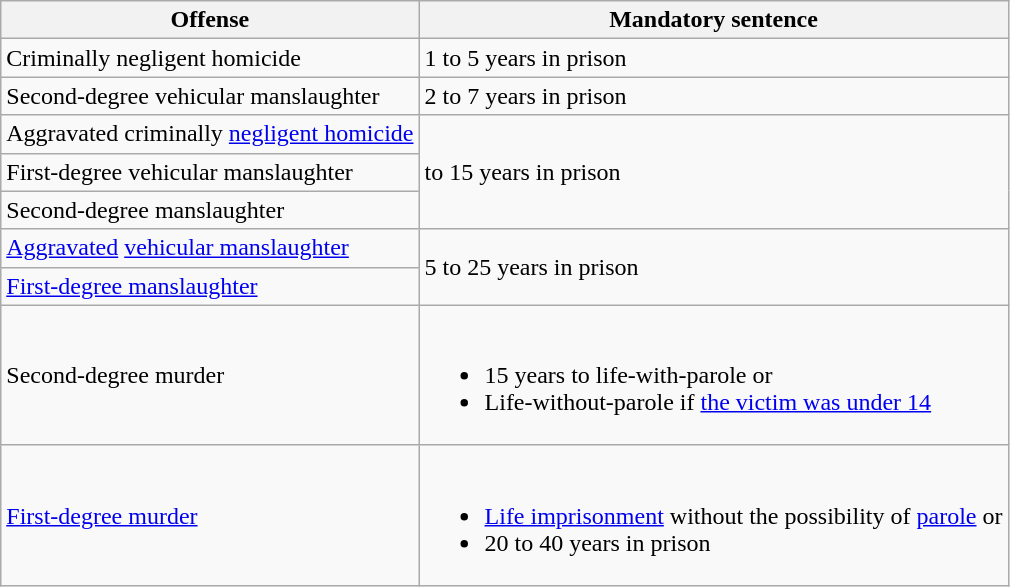<table class="wikitable">
<tr>
<th>Offense</th>
<th>Mandatory sentence</th>
</tr>
<tr>
<td>Criminally negligent homicide</td>
<td>1 to 5 years in prison</td>
</tr>
<tr>
<td>Second-degree vehicular manslaughter</td>
<td>2 to 7 years in prison</td>
</tr>
<tr>
<td>Aggravated criminally <a href='#'>negligent homicide</a></td>
<td rowspan="3"> to 15 years in prison</td>
</tr>
<tr>
<td>First-degree vehicular manslaughter</td>
</tr>
<tr>
<td>Second-degree manslaughter</td>
</tr>
<tr>
<td><a href='#'>Aggravated</a> <a href='#'>vehicular manslaughter</a></td>
<td rowspan="2">5 to 25 years in prison</td>
</tr>
<tr>
<td><a href='#'>First-degree manslaughter</a></td>
</tr>
<tr>
<td>Second-degree murder</td>
<td><br><ul><li>15 years to life-with-parole or</li><li>Life-without-parole if <a href='#'>the victim was under 14</a></li></ul></td>
</tr>
<tr>
<td><a href='#'>First-degree murder</a></td>
<td><br><ul><li><a href='#'>Life imprisonment</a> without the possibility of <a href='#'>parole</a> or</li><li>20 to 40 years in prison</li></ul></td>
</tr>
</table>
